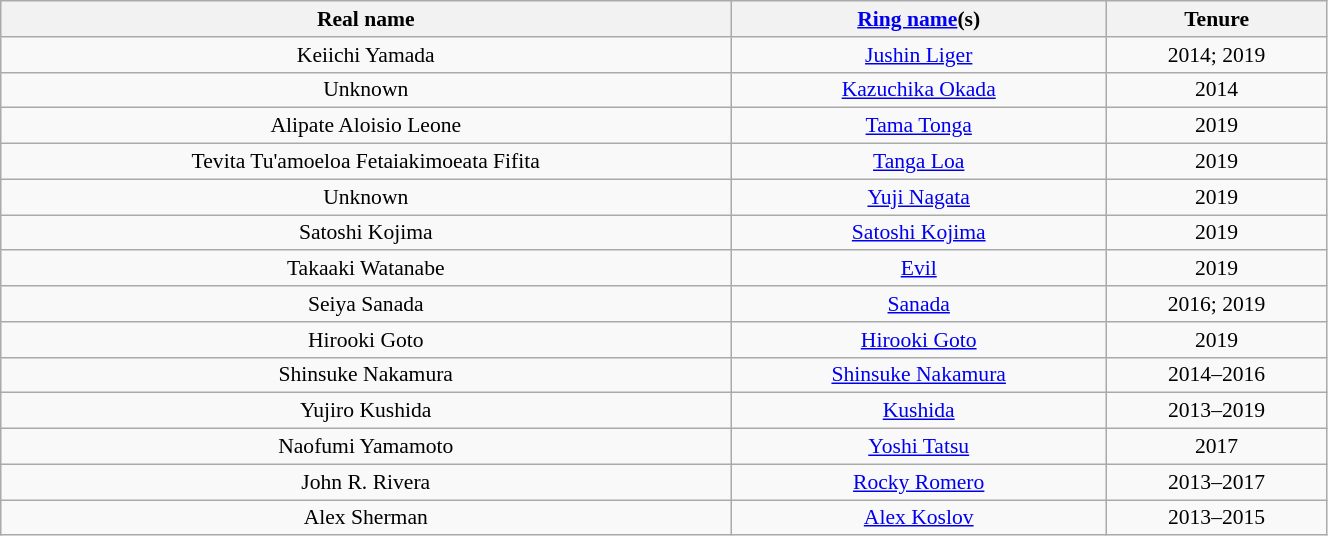<table class="sortable wikitable" style="font-size:90%; text-align:center; width:70%;">
<tr>
<th>Real name</th>
<th><a href='#'>Ring name</a>(s)</th>
<th>Tenure</th>
</tr>
<tr>
<td>Keiichi Yamada</td>
<td><a href='#'>Jushin Liger</a></td>
<td>2014; 2019</td>
</tr>
<tr>
<td>Unknown</td>
<td><a href='#'>Kazuchika Okada</a></td>
<td>2014</td>
</tr>
<tr>
<td>Alipate Aloisio Leone</td>
<td><a href='#'>Tama Tonga</a></td>
<td>2019</td>
</tr>
<tr>
<td>Tevita Tu'amoeloa Fetaiakimoeata Fifita</td>
<td><a href='#'>Tanga Loa</a></td>
<td>2019</td>
</tr>
<tr>
<td>Unknown</td>
<td><a href='#'>Yuji Nagata</a></td>
<td>2019</td>
</tr>
<tr>
<td>Satoshi Kojima</td>
<td><a href='#'>Satoshi Kojima</a></td>
<td>2019</td>
</tr>
<tr>
<td>Takaaki Watanabe</td>
<td><a href='#'>Evil</a></td>
<td>2019</td>
</tr>
<tr>
<td>Seiya Sanada</td>
<td><a href='#'>Sanada</a></td>
<td>2016; 2019</td>
</tr>
<tr>
<td>Hirooki Goto</td>
<td><a href='#'>Hirooki Goto</a></td>
<td>2019</td>
</tr>
<tr>
<td>Shinsuke Nakamura</td>
<td><a href='#'>Shinsuke Nakamura</a></td>
<td>2014–2016</td>
</tr>
<tr>
<td>Yujiro Kushida</td>
<td><a href='#'>Kushida</a></td>
<td>2013–2019</td>
</tr>
<tr>
<td>Naofumi Yamamoto</td>
<td><a href='#'>Yoshi Tatsu</a></td>
<td>2017</td>
</tr>
<tr>
<td>John R. Rivera</td>
<td><a href='#'>Rocky Romero</a></td>
<td>2013–2017</td>
</tr>
<tr>
<td>Alex Sherman</td>
<td><a href='#'>Alex Koslov</a></td>
<td>2013–2015</td>
</tr>
</table>
